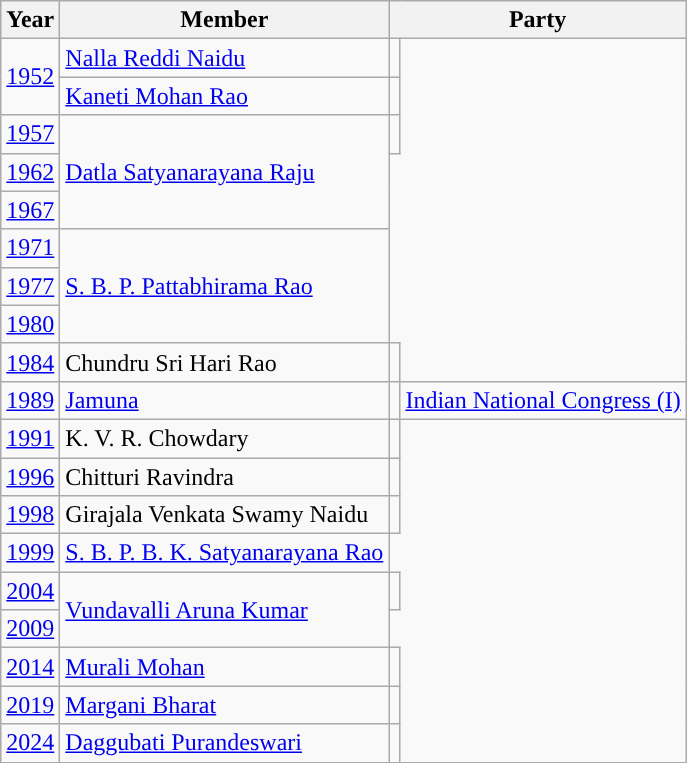<table class="wikitable sortable">
<tr>
<th>Year</th>
<th>Member</th>
<th colspan="2">Party</th>
</tr>
<tr>
<td rowspan="2"><a href='#'>1952</a></td>
<td><a href='#'>Nalla Reddi Naidu</a></td>
<td></td>
</tr>
<tr>
<td><a href='#'>Kaneti Mohan Rao</a></td>
<td></td>
</tr>
<tr>
<td><a href='#'>1957</a></td>
<td rowspan=3><a href='#'>Datla Satyanarayana Raju</a></td>
<td></td>
</tr>
<tr>
<td><a href='#'>1962</a></td>
</tr>
<tr>
<td><a href='#'>1967</a></td>
</tr>
<tr>
<td><a href='#'>1971</a></td>
<td rowspan=3><a href='#'>S. B. P. Pattabhirama Rao</a></td>
</tr>
<tr>
<td><a href='#'>1977</a></td>
</tr>
<tr>
<td><a href='#'>1980</a></td>
</tr>
<tr>
<td><a href='#'>1984</a></td>
<td>Chundru Sri Hari Rao</td>
<td></td>
</tr>
<tr>
<td><a href='#'>1989</a></td>
<td><a href='#'>Jamuna</a></td>
<td style="background-color: "></td>
<td><a href='#'>Indian National Congress (I)</a></td>
</tr>
<tr>
<td><a href='#'>1991</a></td>
<td>K. V. R. Chowdary</td>
<td></td>
</tr>
<tr>
<td><a href='#'>1996</a></td>
<td>Chitturi Ravindra</td>
<td></td>
</tr>
<tr>
<td><a href='#'>1998</a></td>
<td>Girajala Venkata Swamy Naidu</td>
<td></td>
</tr>
<tr>
<td><a href='#'>1999</a></td>
<td><a href='#'>S. B. P. B. K. Satyanarayana Rao</a></td>
</tr>
<tr>
<td><a href='#'>2004</a></td>
<td rowspan="2"><a href='#'>Vundavalli Aruna Kumar</a></td>
<td></td>
</tr>
<tr>
<td><a href='#'>2009</a></td>
</tr>
<tr>
<td><a href='#'>2014</a></td>
<td><a href='#'>Murali Mohan</a></td>
<td></td>
</tr>
<tr>
<td><a href='#'>2019</a></td>
<td><a href='#'>Margani Bharat</a></td>
<td></td>
</tr>
<tr>
<td><a href='#'>2024</a></td>
<td><a href='#'>Daggubati Purandeswari</a></td>
<td></td>
</tr>
</table>
